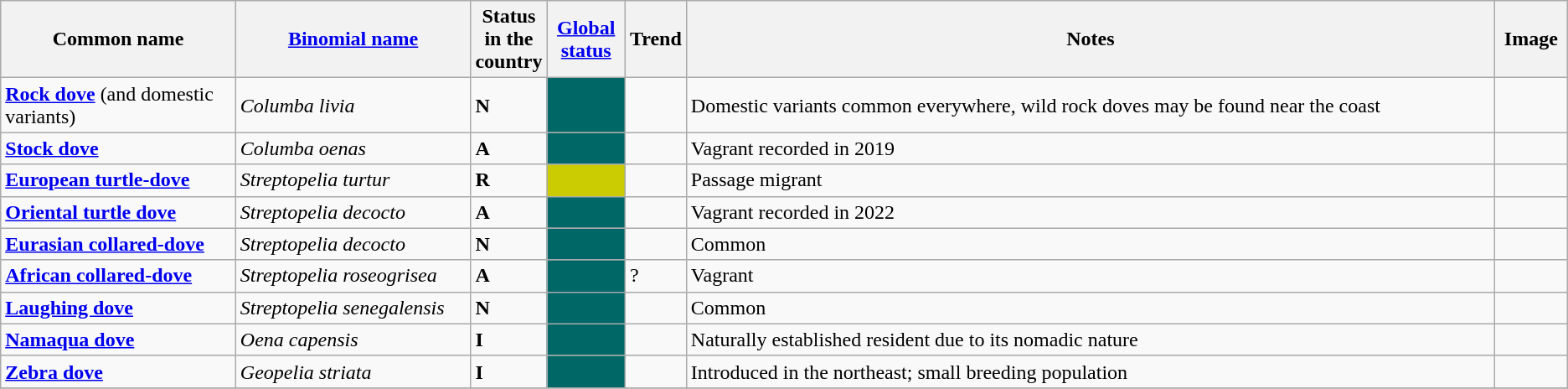<table class="wikitable sortable">
<tr>
<th width="15%">Common name</th>
<th width="15%"><a href='#'>Binomial name</a></th>
<th data-sort-type="number" width="1%">Status in the country</th>
<th width="5%"><a href='#'>Global status</a></th>
<th width="1%">Trend</th>
<th class="unsortable">Notes</th>
<th class="unsortable">Image</th>
</tr>
<tr>
<td><strong><a href='#'>Rock dove</a></strong> (and domestic variants)</td>
<td><em>Columba livia</em></td>
<td><strong>N</strong></td>
<td align=center style="background: #006666"></td>
<td align=center></td>
<td>Domestic variants common everywhere, wild rock doves may be found near the coast</td>
<td></td>
</tr>
<tr>
<td><strong><a href='#'>Stock dove</a></strong></td>
<td><em>Columba oenas</em></td>
<td><strong>A</strong></td>
<td align=center style="background: #006666"></td>
<td align=center></td>
<td>Vagrant recorded in 2019</td>
<td></td>
</tr>
<tr>
<td><strong><a href='#'>European turtle-dove</a></strong></td>
<td><em>Streptopelia turtur</em></td>
<td><strong>R</strong></td>
<td align=center style="background: #cbcc02"></td>
<td align=center></td>
<td>Passage migrant</td>
<td></td>
</tr>
<tr>
<td><strong><a href='#'>Oriental turtle dove</a></strong></td>
<td><em>Streptopelia decocto</em></td>
<td><strong>A</strong></td>
<td align=center style="background: #006666"></td>
<td align=center></td>
<td>Vagrant recorded in 2022</td>
<td></td>
</tr>
<tr>
<td><strong><a href='#'>Eurasian collared-dove</a></strong></td>
<td><em>Streptopelia decocto</em></td>
<td><strong>N</strong></td>
<td align=center style="background: #006666"></td>
<td align=center></td>
<td>Common</td>
<td></td>
</tr>
<tr>
<td><strong><a href='#'>African collared-dove</a></strong></td>
<td><em>Streptopelia roseogrisea</em></td>
<td><strong>A</strong></td>
<td align=center style="background: #006666"></td>
<td>?</td>
<td>Vagrant</td>
<td></td>
</tr>
<tr>
<td><strong><a href='#'>Laughing dove</a></strong></td>
<td><em>Streptopelia senegalensis</em></td>
<td><strong>N</strong></td>
<td align=center style="background: #006666"></td>
<td align=center></td>
<td>Common</td>
<td></td>
</tr>
<tr>
<td><strong><a href='#'>Namaqua dove</a></strong></td>
<td><em>Oena capensis</em></td>
<td><strong>I</strong></td>
<td align=center style="background: #006666"></td>
<td align=center></td>
<td>Naturally established resident due to its nomadic nature</td>
<td></td>
</tr>
<tr>
<td><strong><a href='#'>Zebra dove</a></strong></td>
<td><em>Geopelia striata</em></td>
<td><strong>I</strong></td>
<td align=center style="background: #006666"></td>
<td align=center></td>
<td>Introduced in the northeast; small breeding population</td>
<td></td>
</tr>
<tr>
</tr>
</table>
